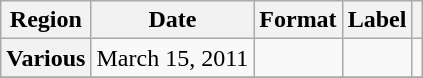<table class="wikitable plainrowheaders">
<tr>
<th scope="col">Region</th>
<th scope="col">Date</th>
<th scope="col">Format</th>
<th scope="col">Label</th>
<th scope="col"></th>
</tr>
<tr>
<th scope="row">Various</th>
<td>March 15, 2011</td>
<td></td>
<td></td>
<td style="text-align:center;"></td>
</tr>
<tr>
</tr>
</table>
